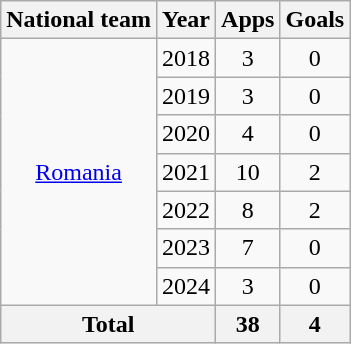<table class="wikitable" style="text-align:center">
<tr>
<th>National team</th>
<th>Year</th>
<th>Apps</th>
<th>Goals</th>
</tr>
<tr>
<td rowspan="7"><a href='#'>Romania</a></td>
<td>2018</td>
<td>3</td>
<td>0</td>
</tr>
<tr>
<td>2019</td>
<td>3</td>
<td>0</td>
</tr>
<tr>
<td>2020</td>
<td>4</td>
<td>0</td>
</tr>
<tr>
<td>2021</td>
<td>10</td>
<td>2</td>
</tr>
<tr>
<td>2022</td>
<td>8</td>
<td>2</td>
</tr>
<tr>
<td>2023</td>
<td>7</td>
<td>0</td>
</tr>
<tr>
<td>2024</td>
<td>3</td>
<td>0</td>
</tr>
<tr>
<th colspan="2">Total</th>
<th>38</th>
<th>4</th>
</tr>
</table>
